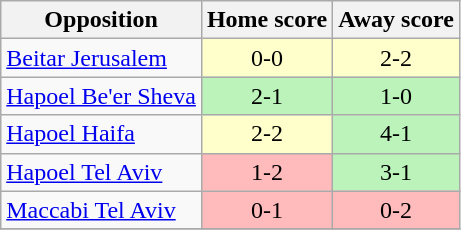<table class="wikitable" style="text-align: center;">
<tr>
<th>Opposition</th>
<th>Home score</th>
<th>Away score</th>
</tr>
<tr>
<td align=left><a href='#'>Beitar Jerusalem</a></td>
<td bgcolor=#FFFFCC>0-0</td>
<td bgcolor=#FFFFCC>2-2</td>
</tr>
<tr>
<td align=left><a href='#'>Hapoel Be'er Sheva</a></td>
<td bgcolor=#BBF3BB>2-1</td>
<td bgcolor=#BBF3BB>1-0</td>
</tr>
<tr>
<td align=left><a href='#'>Hapoel Haifa</a></td>
<td bgcolor=#FFFFCC>2-2</td>
<td bgcolor=#BBF3BB>4-1</td>
</tr>
<tr>
<td align=left><a href='#'>Hapoel Tel Aviv</a></td>
<td bgcolor=#FFBBBB>1-2</td>
<td bgcolor=#BBF3BB>3-1</td>
</tr>
<tr>
<td align=left><a href='#'>Maccabi Tel Aviv</a></td>
<td bgcolor=#FFBBBB>0-1</td>
<td bgcolor=#FFBBBB>0-2</td>
</tr>
<tr>
</tr>
</table>
